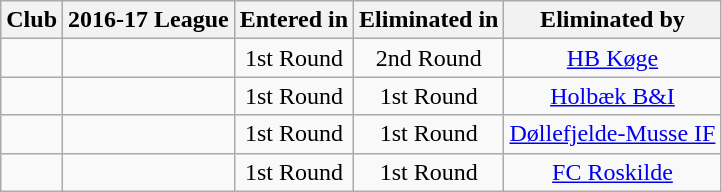<table class="wikitable sortable">
<tr>
<th>Club</th>
<th>2016-17 League</th>
<th>Entered in</th>
<th>Eliminated in</th>
<th>Eliminated by</th>
</tr>
<tr>
<td></td>
<td></td>
<td align="center">1st Round</td>
<td align="center">2nd Round</td>
<td align="center"><a href='#'>HB Køge</a></td>
</tr>
<tr>
<td></td>
<td></td>
<td align="center">1st Round</td>
<td align="center">1st Round</td>
<td align="center"><a href='#'>Holbæk B&I</a></td>
</tr>
<tr>
<td></td>
<td></td>
<td align="center">1st Round</td>
<td align="center">1st Round</td>
<td align="center"><a href='#'>Døllefjelde-Musse IF</a></td>
</tr>
<tr>
<td></td>
<td></td>
<td align="center">1st Round</td>
<td align="center">1st Round</td>
<td align="center"><a href='#'>FC Roskilde</a></td>
</tr>
</table>
